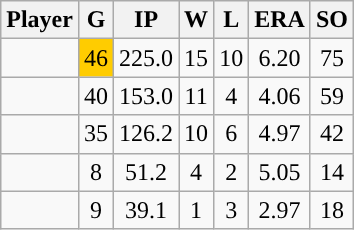<table class="wikitable sortable" style="text-align:center;">
<tr>
<th>Player</th>
<th>G</th>
<th>IP</th>
<th>W</th>
<th>L</th>
<th>ERA</th>
<th>SO</th>
</tr>
<tr>
<td></td>
<td style="background:#fc0;">46</td>
<td>225.0</td>
<td>15</td>
<td>10</td>
<td>6.20</td>
<td>75</td>
</tr>
<tr>
<td></td>
<td>40</td>
<td>153.0</td>
<td>11</td>
<td>4</td>
<td>4.06</td>
<td>59</td>
</tr>
<tr>
<td></td>
<td>35</td>
<td>126.2</td>
<td>10</td>
<td>6</td>
<td>4.97</td>
<td>42</td>
</tr>
<tr>
<td></td>
<td>8</td>
<td>51.2</td>
<td>4</td>
<td>2</td>
<td>5.05</td>
<td>14</td>
</tr>
<tr>
<td></td>
<td>9</td>
<td>39.1</td>
<td>1</td>
<td>3</td>
<td>2.97</td>
<td>18</td>
</tr>
</table>
